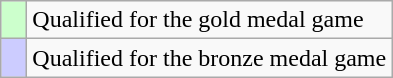<table class="wikitable">
<tr>
<td width=10px bgcolor="#ccffcc"></td>
<td>Qualified for the gold medal game</td>
</tr>
<tr>
<td width=10px bgcolor="#ccccff"></td>
<td>Qualified for the bronze medal game</td>
</tr>
</table>
